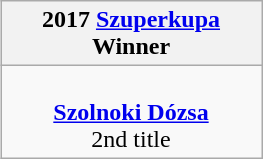<table class=wikitable style="text-align:center; width:175px; margin:auto">
<tr>
<th>2017 <a href='#'>Szuperkupa</a><br>Winner</th>
</tr>
<tr>
<td align=center><br><strong><a href='#'>Szolnoki Dózsa</a></strong><br>2nd title</td>
</tr>
</table>
